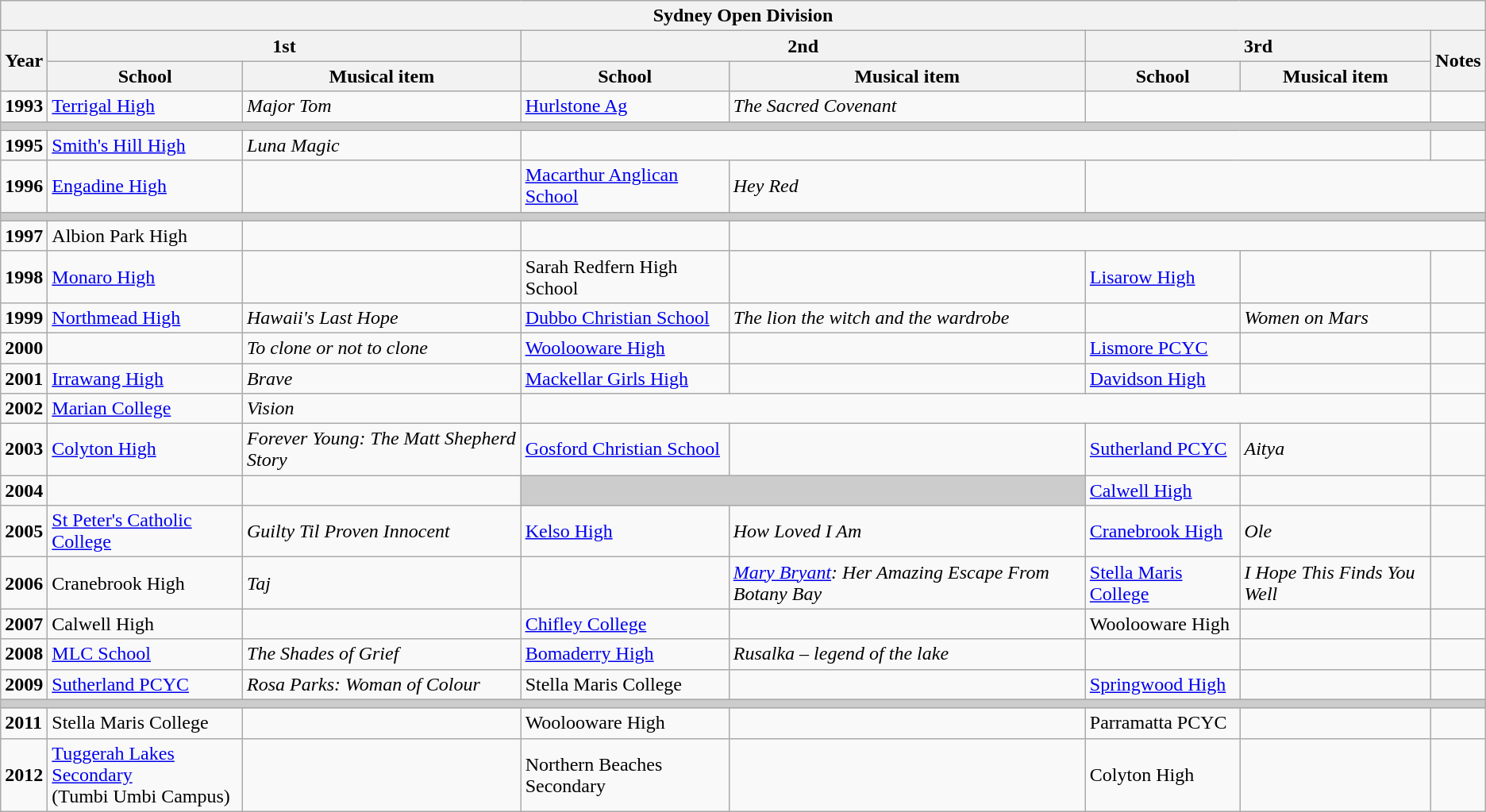<table class="wikitable sortable">
<tr>
<th colspan=8>Sydney Open Division</th>
</tr>
<tr>
<th rowspan=2>Year</th>
<th colspan=2>1st</th>
<th colspan=2>2nd</th>
<th colspan=2>3rd</th>
<th rowspan=2>Notes</th>
</tr>
<tr>
<th>School</th>
<th>Musical item</th>
<th>School</th>
<th>Musical item</th>
<th>School</th>
<th>Musical item</th>
</tr>
<tr>
<td><strong>1993</strong></td>
<td><a href='#'>Terrigal High</a></td>
<td><em>Major Tom</em></td>
<td><a href='#'>Hurlstone Ag</a></td>
<td><em>The Sacred Covenant</em></td>
<td colspan=2></td>
<td></td>
</tr>
<tr>
<th colspan=8 style="background: #cccccc;"></th>
</tr>
<tr>
<td><strong>1995</strong></td>
<td><a href='#'>Smith's Hill High</a></td>
<td><em>Luna Magic</em></td>
<td colspan=4></td>
<td></td>
</tr>
<tr>
<td><strong>1996</strong></td>
<td><a href='#'>Engadine High</a></td>
<td></td>
<td><a href='#'>Macarthur Anglican School</a></td>
<td><em>Hey Red</em></td>
</tr>
<tr>
<th colspan=8 style="background: #cccccc;"></th>
</tr>
<tr>
<td><strong>1997</strong></td>
<td>Albion Park High</td>
<td></td>
<td></td>
</tr>
<tr>
<td><strong>1998</strong></td>
<td><a href='#'>Monaro High</a></td>
<td></td>
<td>Sarah Redfern High School</td>
<td></td>
<td><a href='#'>Lisarow High</a></td>
<td></td>
<td></td>
</tr>
<tr>
<td><strong>1999</strong></td>
<td><a href='#'>Northmead High</a></td>
<td><em>Hawaii's Last Hope</em></td>
<td><a href='#'>Dubbo Christian School</a></td>
<td><em>The lion the witch and the wardrobe</em></td>
<td></td>
<td><em>Women on Mars</em></td>
<td></td>
</tr>
<tr>
<td><strong>2000</strong></td>
<td></td>
<td><em>To clone or not to clone</em></td>
<td><a href='#'>Woolooware High</a></td>
<td></td>
<td><a href='#'>Lismore PCYC</a></td>
<td></td>
<td></td>
</tr>
<tr>
<td><strong>2001</strong></td>
<td><a href='#'>Irrawang High</a></td>
<td><em>Brave</em></td>
<td><a href='#'>Mackellar Girls High</a></td>
<td></td>
<td><a href='#'>Davidson High</a></td>
<td></td>
<td></td>
</tr>
<tr>
<td><strong>2002</strong></td>
<td><a href='#'>Marian College</a></td>
<td><em>Vision</em></td>
<td colspan=4></td>
<td></td>
</tr>
<tr>
<td><strong>2003</strong></td>
<td><a href='#'>Colyton High</a></td>
<td><em>Forever Young: The Matt Shepherd Story</em></td>
<td><a href='#'>Gosford Christian School</a></td>
<td></td>
<td><a href='#'>Sutherland PCYC</a></td>
<td><em>Aitya</em></td>
<td></td>
</tr>
<tr>
<td><strong>2004</strong></td>
<td></td>
<td></td>
<td colspan=2 style="background: #cccccc;"></td>
<td><a href='#'>Calwell High</a></td>
<td></td>
<td></td>
</tr>
<tr>
<td><strong>2005</strong></td>
<td><a href='#'>St Peter's Catholic College</a></td>
<td><em>Guilty Til Proven Innocent</em></td>
<td><a href='#'>Kelso High</a></td>
<td><em>How Loved I Am</em></td>
<td><a href='#'>Cranebrook High</a></td>
<td><em>Ole</em></td>
<td></td>
</tr>
<tr>
<td><strong>2006</strong></td>
<td>Cranebrook High</td>
<td><em>Taj</em></td>
<td></td>
<td><em><a href='#'>Mary Bryant</a>: Her Amazing Escape From Botany Bay</em></td>
<td><a href='#'>Stella Maris College</a></td>
<td><em>I Hope This Finds You Well</em></td>
<td></td>
</tr>
<tr>
<td><strong>2007</strong></td>
<td>Calwell High</td>
<td></td>
<td><a href='#'>Chifley College</a></td>
<td></td>
<td>Woolooware High</td>
<td></td>
<td></td>
</tr>
<tr>
<td><strong>2008</strong></td>
<td><a href='#'>MLC School</a></td>
<td><em>The Shades of Grief</em></td>
<td><a href='#'>Bomaderry High</a></td>
<td><em>Rusalka – legend of the lake</em></td>
<td></td>
<td></td>
<td></td>
</tr>
<tr>
<td><strong>2009</strong></td>
<td><a href='#'>Sutherland PCYC</a></td>
<td><em>Rosa Parks: Woman of Colour</em></td>
<td>Stella Maris College</td>
<td></td>
<td><a href='#'>Springwood High</a></td>
<td></td>
<td></td>
</tr>
<tr>
<th colspan=8 style="background: #cccccc;"></th>
</tr>
<tr>
<td><strong>2011</strong></td>
<td>Stella Maris College</td>
<td></td>
<td>Woolooware High</td>
<td></td>
<td>Parramatta PCYC</td>
<td></td>
<td></td>
</tr>
<tr>
<td><strong>2012</strong></td>
<td><a href='#'>Tuggerah Lakes Secondary</a><br>(Tumbi Umbi Campus)</td>
<td></td>
<td>Northern Beaches Secondary</td>
<td></td>
<td>Colyton High</td>
<td></td>
<td></td>
</tr>
</table>
